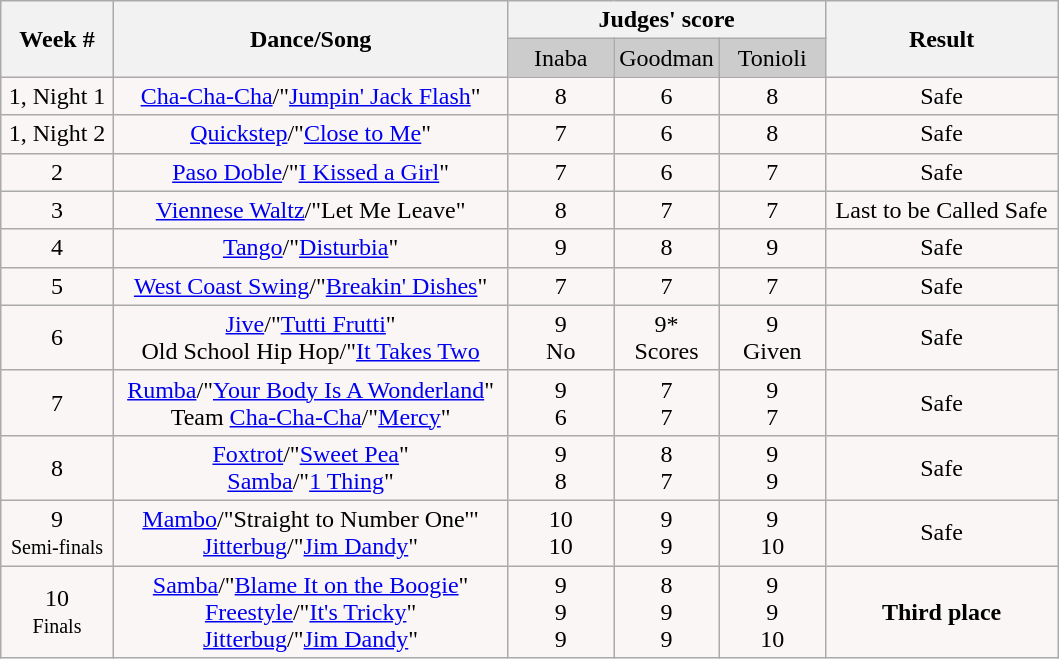<table class="wikitable mw-collapsible" style="float:left;">
<tr style="text-align:Center; ;">
<th rowspan="2">Week #</th>
<th rowspan="2">Dance/Song</th>
<th colspan="3">Judges' score</th>
<th rowspan="2">Result</th>
</tr>
<tr style="text-align:center; background:#ccc;">
<td style="width:10%; ">Inaba</td>
<td style="width:10%; ">Goodman</td>
<td style="width:10%; ">Tonioli</td>
</tr>
<tr>
<td style="text-align:center; background:#faf6f6;">1, Night 1</td>
<td style="text-align:center; background:#faf6f6;"><a href='#'>Cha-Cha-Cha</a>/"<a href='#'>Jumpin' Jack Flash</a>"</td>
<td style="text-align:center; background:#faf6f6;">8</td>
<td style="text-align:center; background:#faf6f6;">6</td>
<td style="text-align:center; background:#faf6f6;">8</td>
<td style="text-align:center; background:#faf6f6;">Safe</td>
</tr>
<tr style="text-align:center; background:#faf6f6;">
<td>1, Night 2</td>
<td><a href='#'>Quickstep</a>/"<a href='#'>Close to Me</a>"</td>
<td>7</td>
<td>6</td>
<td>8</td>
<td>Safe</td>
</tr>
<tr style="text-align:center; background:#faf6f6;">
<td>2</td>
<td><a href='#'>Paso Doble</a>/"<a href='#'>I Kissed a Girl</a>"</td>
<td>7</td>
<td>6</td>
<td>7</td>
<td>Safe</td>
</tr>
<tr style="text-align:center; background:#faf6f6;">
<td>3</td>
<td><a href='#'>Viennese Waltz</a>/"Let Me Leave"</td>
<td>8</td>
<td>7</td>
<td>7</td>
<td>Last to be Called Safe</td>
</tr>
<tr style="text-align:center; background:#faf6f6;">
<td>4</td>
<td><a href='#'>Tango</a>/"<a href='#'>Disturbia</a>"</td>
<td>9</td>
<td>8</td>
<td>9</td>
<td>Safe</td>
</tr>
<tr style="text-align:center; background:#faf6f6;">
<td>5</td>
<td><a href='#'>West Coast Swing</a>/"<a href='#'>Breakin' Dishes</a>"</td>
<td>7</td>
<td>7</td>
<td>7</td>
<td>Safe</td>
</tr>
<tr>
<td style="text-align:center; background:#faf6f6;">6</td>
<td style="text-align:center; background:#faf6f6;"><a href='#'>Jive</a>/"<a href='#'>Tutti Frutti</a>"<br>Old School Hip Hop/"<a href='#'>It Takes Two</a></td>
<td style="text-align:center; background:#faf6f6;">9<br>No</td>
<td style="text-align:center; background:#faf6f6;">9*<br>Scores</td>
<td style="text-align:center; background:#faf6f6;">9<br>Given</td>
<td style="text-align:center; background:#faf6f6;">Safe</td>
</tr>
<tr style="text-align:center; background:#faf6f6;">
<td>7</td>
<td><a href='#'>Rumba</a>/"<a href='#'>Your Body Is A Wonderland</a>"<br>Team <a href='#'>Cha-Cha-Cha</a>/"<a href='#'>Mercy</a>"</td>
<td>9<br>6</td>
<td>7<br>7</td>
<td>9<br>7</td>
<td>Safe</td>
</tr>
<tr>
<td style="text-align:center; background:#faf6f6;">8</td>
<td style="text-align:center; background:#faf6f6;"><a href='#'>Foxtrot</a>/"<a href='#'>Sweet Pea</a>"<br><a href='#'>Samba</a>/"<a href='#'>1 Thing</a>"</td>
<td style="text-align:center; background:#faf6f6;">9<br>8</td>
<td style="text-align:center; background:#faf6f6;">8<br>7</td>
<td style="text-align:center; background:#faf6f6;">9<br>9</td>
<td style="text-align:center; background:#faf6f6;">Safe</td>
</tr>
<tr>
<td style="text-align:center; background:#faf6f6;">9<br><small>Semi-finals</small></td>
<td style="text-align:center; background:#faf6f6;"><a href='#'>Mambo</a>/"Straight to Number One'"<br><a href='#'>Jitterbug</a>/"<a href='#'>Jim Dandy</a>"</td>
<td style="text-align:center; background:#faf6f6;">10<br>10</td>
<td style="text-align:center; background:#faf6f6;">9<br>9</td>
<td style="text-align:center; background:#faf6f6;">9<br>10</td>
<td style="text-align:center; background:#faf6f6;">Safe</td>
</tr>
<tr>
<td style="text-align:center; background:#faf6f6;">10<br><small>Finals</small></td>
<td style="text-align:center; background:#faf6f6;"><a href='#'>Samba</a>/"<a href='#'>Blame It on the Boogie</a>"<br><a href='#'>Freestyle</a>/"<a href='#'>It's Tricky</a>"<br><a href='#'>Jitterbug</a>/"<a href='#'>Jim Dandy</a>"</td>
<td style="text-align:center; background:#faf6f6;">9<br>9<br>9</td>
<td style="text-align:center; background:#faf6f6;">8<br>9<br>9</td>
<td style="text-align:center; background:#faf6f6;">9<br>9<br>10</td>
<th style="text-align:center; background:#faf6f6;"><strong>Third place</strong></th>
</tr>
</table>
